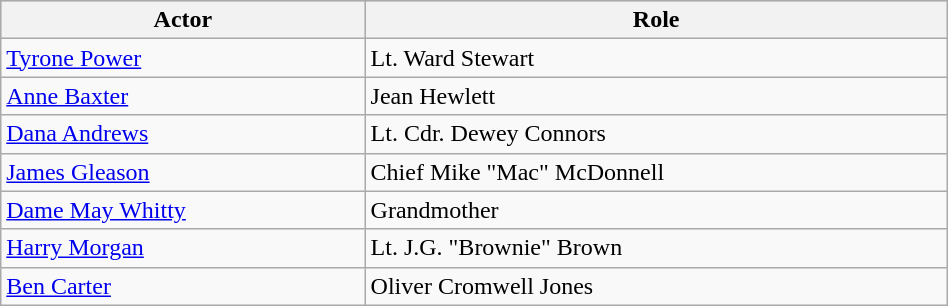<table class="wikitable" width="50%">
<tr style="background:#CCCCCC;">
<th>Actor</th>
<th>Role</th>
</tr>
<tr>
<td><a href='#'>Tyrone Power</a></td>
<td>Lt. Ward Stewart</td>
</tr>
<tr>
<td><a href='#'>Anne Baxter</a></td>
<td>Jean Hewlett</td>
</tr>
<tr>
<td><a href='#'>Dana Andrews</a></td>
<td>Lt. Cdr. Dewey Connors</td>
</tr>
<tr>
<td><a href='#'>James Gleason</a></td>
<td>Chief Mike "Mac" McDonnell</td>
</tr>
<tr>
<td><a href='#'>Dame May Whitty</a></td>
<td>Grandmother</td>
</tr>
<tr>
<td><a href='#'>Harry Morgan</a></td>
<td>Lt. J.G. "Brownie" Brown</td>
</tr>
<tr>
<td><a href='#'>Ben Carter</a></td>
<td>Oliver Cromwell Jones</td>
</tr>
</table>
